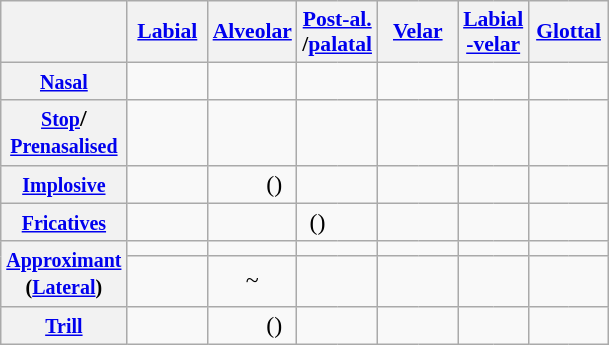<table class="wikitable" style=text-align:center>
<tr style="font-size: 90%;">
<th></th>
<th colspan=2><a href='#'>Labial</a></th>
<th colspan=2><a href='#'>Alveolar</a></th>
<th colspan=2><a href='#'>Post-al.</a><br>/<a href='#'>palatal</a></th>
<th colspan=2><a href='#'>Velar</a></th>
<th colspan=2><a href='#'>Labial<br>-velar</a></th>
<th colspan=2><a href='#'>Glottal</a></th>
</tr>
<tr>
<th><small><a href='#'>Nasal</a></small></th>
<td width=20px style="border-right: 0;"></td>
<td width=20px style="border-left: 0;"></td>
<td width=20px style="border-right: 0;"></td>
<td width=20px style="border-left: 0;"></td>
<td width=20px style="border-right: 0;"></td>
<td width=20px style="border-left: 0;"></td>
<td width=20px style="border-right: 0;"></td>
<td width=20px style="border-left: 0;"></td>
<td colspan=2></td>
<td colspan=2></td>
</tr>
<tr>
<th><small><a href='#'>Stop</a></small>/<br><small><a href='#'>Prenasalised</a></small></th>
<td style="border-right: 0;"><br> </td>
<td style="border-left: 0;"><br></td>
<td style="border-right: 0;"><br> </td>
<td style="border-left: 0;"><br></td>
<td style="border-right: 0;"><br> </td>
<td style="border-left: 0;"><br></td>
<td style="border-right: 0;"><br> </td>
<td style="border-left: 0;"><br></td>
<td style="border-right: 0;"><br> </td>
<td style="border-left: 0;"> <br></td>
<td colspan=2></td>
</tr>
<tr>
<th><small><a href='#'>Implosive</a></small></th>
<td style="border-right: 0;"></td>
<td style="border-left: 0;"></td>
<td style="border-right: 0;"></td>
<td style="border-left: 0;">()</td>
<td colspan=2></td>
<td colspan=2></td>
<td style="border-right: 0;"></td>
<td style="border-left: 0;"></td>
<td colspan=2></td>
</tr>
<tr>
<th><small><a href='#'>Fricatives</a></small></th>
<td style="border-right: 0;"></td>
<td style="border-left: 0;"></td>
<td style="border-right: 0;"></td>
<td style="border-left: 0;"></td>
<td style="border-right: 0;">()</td>
<td style="border-left: 0;"></td>
<td colspan=2></td>
<td colspan=2></td>
<td width=20px style="border-right: 0;"></td>
<td width=20px style="border-left: 0;"></td>
</tr>
<tr>
<th rowspan=2><small><a href='#'>Approximant</a><br>(<a href='#'>Lateral</a>)</small></th>
<td colspan=2></td>
<td colspan=2></td>
<td style="border-right: 0;"></td>
<td style="border-left: 0;"></td>
<td colspan=2></td>
<td style="border-right: 0;"></td>
<td style="border-left: 0;"></td>
<td colspan=2></td>
</tr>
<tr>
<td colspan=2></td>
<td colspan=2> ~ </td>
<td colspan=2></td>
<td colspan=2></td>
<td colspan=2></td>
<td colspan=2></td>
</tr>
<tr>
<th><small><a href='#'>Trill</a></small></th>
<td colspan=2></td>
<td style="border-right: 0;"></td>
<td style="border-left: 0;">()</td>
<td colspan=2></td>
<td colspan=2></td>
<td colspan=2></td>
<td colspan=2></td>
</tr>
</table>
